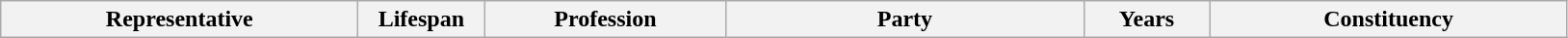<table class="wikitable">
<tr>
<th style="width:15em">Representative</th>
<th style="width:5em">Lifespan</th>
<th style="width:10em">Profession</th>
<th style="width:15em">Party</th>
<th style="width:5em">Years</th>
<th style="width:15em">Constituency</th>
</tr>
</table>
